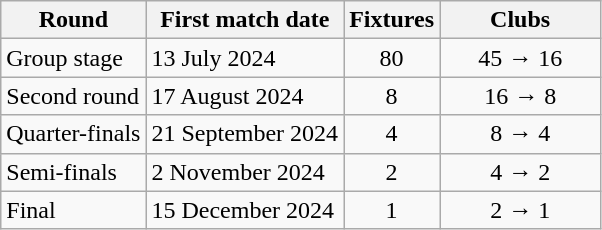<table class="wikitable">
<tr>
<th>Round</th>
<th>First match date</th>
<th>Fixtures</th>
<th width=100>Clubs</th>
</tr>
<tr align=center>
<td align=left>Group stage</td>
<td align=left>13 July 2024</td>
<td>80</td>
<td>45 → 16</td>
</tr>
<tr align=center>
<td align=left>Second round</td>
<td align=left>17 August 2024</td>
<td>8</td>
<td>16 → 8</td>
</tr>
<tr align=center>
<td align=left>Quarter-finals</td>
<td align=left>21 September 2024</td>
<td>4</td>
<td>8 → 4</td>
</tr>
<tr align=center>
<td align=left>Semi-finals</td>
<td align=left>2 November 2024</td>
<td>2</td>
<td>4 → 2</td>
</tr>
<tr align=center>
<td align=left>Final</td>
<td align=left>15 December 2024</td>
<td>1</td>
<td>2 → 1</td>
</tr>
</table>
